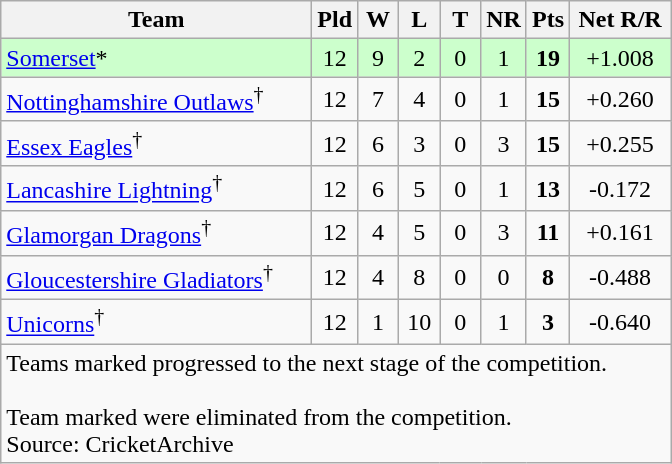<table class="wikitable" style="text-align: center;">
<tr>
<th width=200>Team</th>
<th width=20>Pld</th>
<th width=20>W</th>
<th width=20>L</th>
<th width=20>T</th>
<th width=20>NR</th>
<th width=20>Pts</th>
<th width=60>Net R/R</th>
</tr>
<tr style="background:#ccffcc;">
<td align=left><a href='#'>Somerset</a>*</td>
<td>12</td>
<td>9</td>
<td>2</td>
<td>0</td>
<td>1</td>
<td><strong>19</strong></td>
<td>+1.008</td>
</tr>
<tr>
<td align=left><a href='#'>Nottinghamshire Outlaws</a><sup>†</sup></td>
<td>12</td>
<td>7</td>
<td>4</td>
<td>0</td>
<td>1</td>
<td><strong>15</strong></td>
<td>+0.260</td>
</tr>
<tr>
<td align=left><a href='#'>Essex Eagles</a><sup>†</sup></td>
<td>12</td>
<td>6</td>
<td>3</td>
<td>0</td>
<td>3</td>
<td><strong>15</strong></td>
<td>+0.255</td>
</tr>
<tr>
<td align=left><a href='#'>Lancashire Lightning</a><sup>†</sup></td>
<td>12</td>
<td>6</td>
<td>5</td>
<td>0</td>
<td>1</td>
<td><strong>13</strong></td>
<td>-0.172</td>
</tr>
<tr>
<td align=left><a href='#'>Glamorgan Dragons</a><sup>†</sup></td>
<td>12</td>
<td>4</td>
<td>5</td>
<td>0</td>
<td>3</td>
<td><strong>11</strong></td>
<td>+0.161</td>
</tr>
<tr>
<td align=left><a href='#'>Gloucestershire Gladiators</a><sup>†</sup></td>
<td>12</td>
<td>4</td>
<td>8</td>
<td>0</td>
<td>0</td>
<td><strong>8</strong></td>
<td>-0.488</td>
</tr>
<tr>
<td align=left><a href='#'>Unicorns</a><sup>†</sup></td>
<td>12</td>
<td>1</td>
<td>10</td>
<td>0</td>
<td>1</td>
<td><strong>3</strong></td>
<td>-0.640</td>
</tr>
<tr>
<td colspan="8" align="left">Teams marked  progressed to the next stage of the competition.<br><br>Team marked  were eliminated from the competition.<br>Source: CricketArchive</td>
</tr>
</table>
